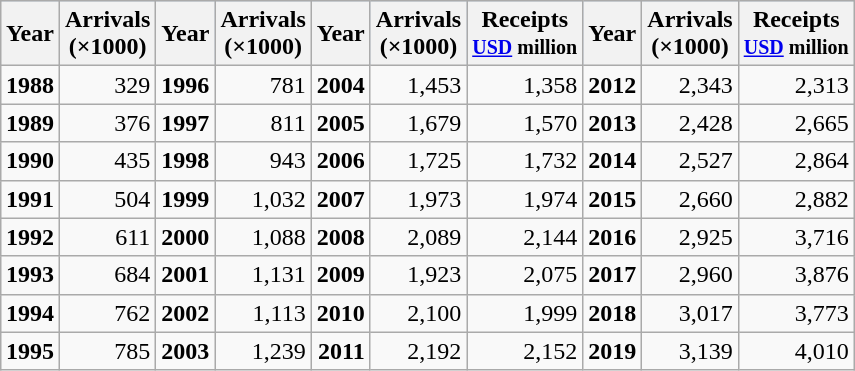<table class="wikitable" align="right" style="text-align:right;">
<tr style="background: #ABCDEF;">
<th>Year</th>
<th>Arrivals <br> (×1000)</th>
<th>Year</th>
<th>Arrivals <br> (×1000)</th>
<th>Year</th>
<th>Arrivals<br> (×1000)</th>
<th>Receipts<br><small><a href='#'>USD</a> million</small></th>
<th>Year</th>
<th>Arrivals<br> (×1000)</th>
<th>Receipts<br> <small><a href='#'>USD</a> million</small></th>
</tr>
<tr>
<td><strong>1988</strong></td>
<td>329</td>
<td><strong>1996</strong></td>
<td>781</td>
<td><strong>2004</strong></td>
<td>1,453</td>
<td>1,358</td>
<td><strong>2012</strong></td>
<td>2,343</td>
<td>2,313</td>
</tr>
<tr>
<td><strong>1989</strong></td>
<td>376</td>
<td><strong>1997</strong></td>
<td>811</td>
<td><strong>2005</strong></td>
<td>1,679</td>
<td>1,570</td>
<td><strong>2013</strong></td>
<td>2,428</td>
<td>2,665</td>
</tr>
<tr>
<td><strong>1990</strong></td>
<td>435</td>
<td><strong>1998</strong></td>
<td>943</td>
<td><strong>2006</strong></td>
<td>1,725</td>
<td>1,732</td>
<td><strong>2014</strong></td>
<td>2,527</td>
<td>2,864</td>
</tr>
<tr>
<td><strong>1991</strong></td>
<td>504</td>
<td><strong>1999</strong></td>
<td>1,032</td>
<td><strong>2007</strong></td>
<td>1,973</td>
<td>1,974</td>
<td><strong>2015</strong></td>
<td>2,660</td>
<td>2,882</td>
</tr>
<tr>
<td><strong>1992</strong></td>
<td>611</td>
<td><strong>2000</strong></td>
<td>1,088</td>
<td><strong>2008</strong></td>
<td>2,089</td>
<td>2,144</td>
<td><strong>2016</strong></td>
<td>2,925</td>
<td>3,716</td>
</tr>
<tr>
<td><strong>1993</strong></td>
<td>684</td>
<td><strong>2001</strong></td>
<td>1,131</td>
<td><strong>2009</strong></td>
<td>1,923</td>
<td>2,075</td>
<td><strong>2017</strong></td>
<td>2,960</td>
<td>3,876</td>
</tr>
<tr>
<td><strong>1994</strong></td>
<td>762</td>
<td><strong>2002</strong></td>
<td>1,113</td>
<td><strong>2010</strong></td>
<td>2,100</td>
<td>1,999</td>
<td><strong>2018</strong></td>
<td>3,017</td>
<td>3,773</td>
</tr>
<tr>
<td><strong>1995</strong></td>
<td>785</td>
<td><strong>2003</strong></td>
<td>1,239</td>
<td><strong>2011</strong></td>
<td>2,192</td>
<td>2,152</td>
<td><strong>2019</strong></td>
<td>3,139</td>
<td>4,010</td>
</tr>
</table>
